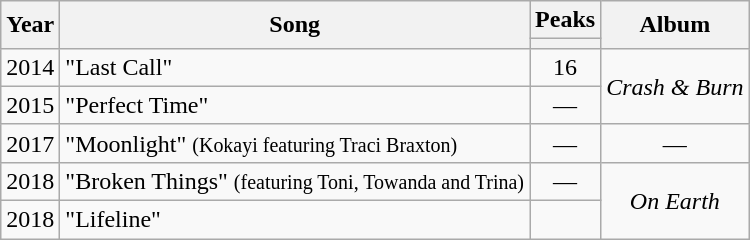<table class="wikitable" style=text-align:center;>
<tr>
<th rowspan="2">Year</th>
<th rowspan="2">Song</th>
<th colspan="1">Peaks</th>
<th rowspan="2">Album</th>
</tr>
<tr style="font-size:smaller;">
<th style="width:3em;"></th>
</tr>
<tr>
<td>2014</td>
<td align="left">"Last Call"</td>
<td>16</td>
<td rowspan="2"><em>Crash & Burn</em></td>
</tr>
<tr>
<td>2015</td>
<td align="left">"Perfect Time"</td>
<td>—</td>
</tr>
<tr>
<td>2017</td>
<td align="left">"Moonlight" <small>(Kokayi featuring Traci Braxton)</small></td>
<td>—</td>
<td>—</td>
</tr>
<tr>
<td>2018</td>
<td align="left">"Broken Things" <small>(featuring Toni, Towanda and Trina)</small></td>
<td>—</td>
<td rowspan="2"><em>On Earth</em></td>
</tr>
<tr>
<td>2018</td>
<td align="left">"Lifeline"</td>
<td></td>
</tr>
</table>
